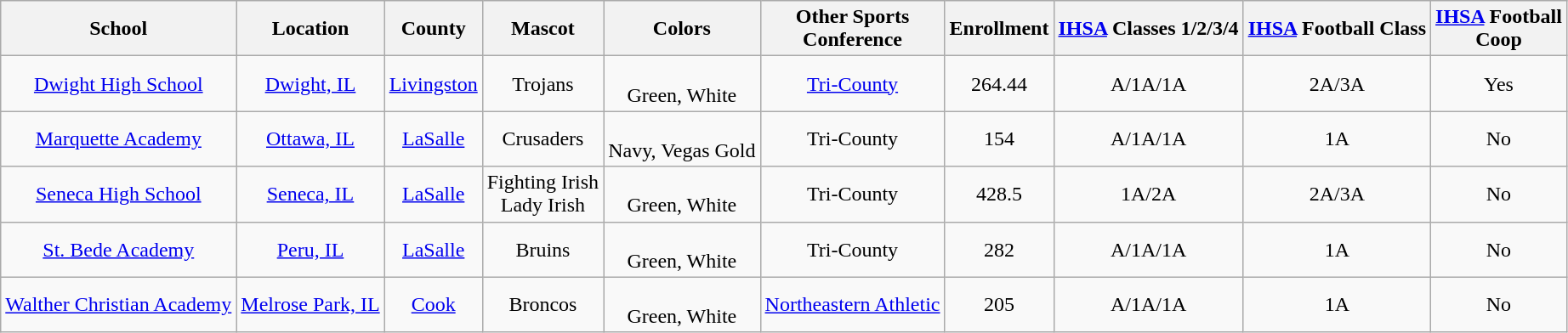<table class="wikitable sortable" style="text-align:center;">
<tr>
<th>School</th>
<th>Location</th>
<th>County</th>
<th>Mascot</th>
<th>Colors</th>
<th>Other Sports<br>Conference</th>
<th>Enrollment</th>
<th><a href='#'>IHSA</a> Classes 1/2/3/4</th>
<th><a href='#'>IHSA</a> Football Class</th>
<th><a href='#'>IHSA</a> Football<br>Coop</th>
</tr>
<tr>
<td><a href='#'>Dwight High School</a></td>
<td><a href='#'>Dwight, IL</a></td>
<td><a href='#'>Livingston</a></td>
<td>Trojans</td>
<td> <br>Green, White</td>
<td><a href='#'>Tri-County</a></td>
<td>264.44</td>
<td>A/1A/1A</td>
<td>2A/3A</td>
<td>Yes</td>
</tr>
<tr>
<td><a href='#'>Marquette Academy</a></td>
<td><a href='#'>Ottawa, IL</a></td>
<td><a href='#'>LaSalle</a></td>
<td>Crusaders</td>
<td> <br>Navy, Vegas Gold</td>
<td>Tri-County</td>
<td>154</td>
<td>A/1A/1A</td>
<td>1A</td>
<td>No</td>
</tr>
<tr>
<td><a href='#'>Seneca High School</a></td>
<td><a href='#'>Seneca, IL</a></td>
<td><a href='#'>LaSalle</a></td>
<td>Fighting Irish<br>Lady Irish</td>
<td> <br>Green, White</td>
<td>Tri-County</td>
<td>428.5</td>
<td>1A/2A</td>
<td>2A/3A</td>
<td>No</td>
</tr>
<tr>
<td><a href='#'>St. Bede Academy</a></td>
<td><a href='#'>Peru, IL</a></td>
<td><a href='#'>LaSalle</a></td>
<td>Bruins</td>
<td> <br>Green, White</td>
<td>Tri-County</td>
<td>282</td>
<td>A/1A/1A</td>
<td>1A</td>
<td>No</td>
</tr>
<tr>
<td><a href='#'>Walther Christian Academy</a></td>
<td><a href='#'>Melrose Park, IL</a></td>
<td><a href='#'>Cook</a></td>
<td>Broncos</td>
<td> <br>Green, White</td>
<td><a href='#'>Northeastern Athletic</a></td>
<td>205</td>
<td>A/1A/1A</td>
<td>1A</td>
<td>No</td>
</tr>
</table>
